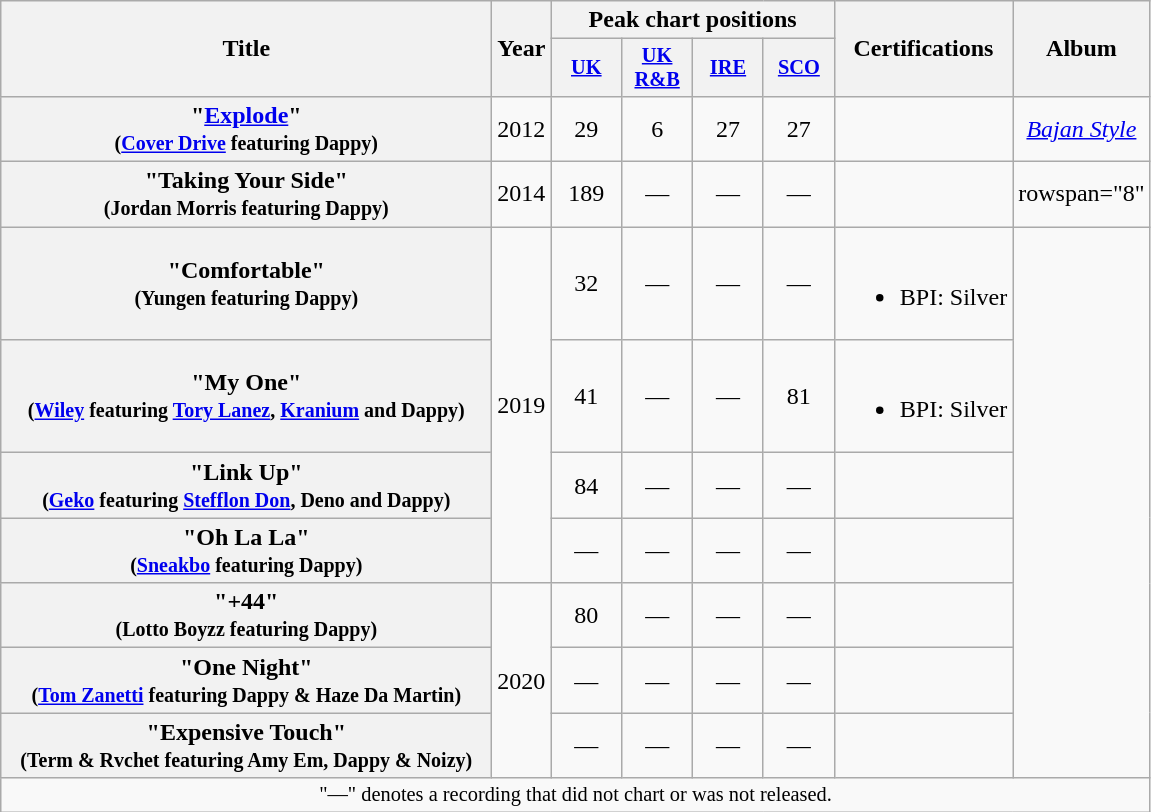<table class="wikitable plainrowheaders" style="text-align:center;">
<tr>
<th scope="col" rowspan="2" style="width:20em;">Title</th>
<th scope="col" rowspan="2" style="width:1em;">Year</th>
<th scope="col" colspan="4">Peak chart positions</th>
<th scope="col" rowspan="2">Certifications</th>
<th scope="col" rowspan="2">Album</th>
</tr>
<tr>
<th scope="col" style="width:3em;font-size:85%;"><a href='#'>UK</a><br></th>
<th scope="col" style="width:3em;font-size:85%;"><a href='#'>UK R&B</a><br></th>
<th scope="col" style="width:3em;font-size:85%;"><a href='#'>IRE</a><br></th>
<th scope="col" style="width:3em;font-size:85%;"><a href='#'>SCO</a><br></th>
</tr>
<tr>
<th scope="row">"<a href='#'>Explode</a>"<br><small>(<a href='#'>Cover Drive</a> featuring Dappy)</small></th>
<td>2012</td>
<td>29</td>
<td>6</td>
<td>27</td>
<td>27</td>
<td></td>
<td><em><a href='#'>Bajan Style</a></em></td>
</tr>
<tr>
<th scope="row">"Taking Your Side"<br><small>(Jordan Morris featuring Dappy)</small></th>
<td>2014</td>
<td>189</td>
<td>—</td>
<td>—</td>
<td>—</td>
<td></td>
<td>rowspan="8" </td>
</tr>
<tr>
<th scope="row">"Comfortable"<br><small>(Yungen featuring Dappy)</small></th>
<td rowspan="4">2019</td>
<td>32</td>
<td>—</td>
<td>—</td>
<td>—</td>
<td><br><ul><li>BPI: Silver</li></ul></td>
</tr>
<tr>
<th scope="row">"My One"<br><small>(<a href='#'>Wiley</a> featuring <a href='#'>Tory Lanez</a>, <a href='#'>Kranium</a> and Dappy)</small></th>
<td>41</td>
<td>—</td>
<td>—</td>
<td>81</td>
<td><br><ul><li>BPI: Silver</li></ul></td>
</tr>
<tr>
<th scope="row">"Link Up"<br><small>(<a href='#'>Geko</a> featuring <a href='#'>Stefflon Don</a>, Deno and Dappy)</small></th>
<td>84</td>
<td>—</td>
<td>—</td>
<td>—</td>
<td></td>
</tr>
<tr>
<th scope="row">"Oh La La"<br><small>(<a href='#'>Sneakbo</a> featuring Dappy)</small></th>
<td>—</td>
<td>—</td>
<td>—</td>
<td>—</td>
<td></td>
</tr>
<tr>
<th scope="row">"+44"<br><small>(Lotto Boyzz featuring Dappy)</small></th>
<td rowspan="3">2020</td>
<td>80</td>
<td>—</td>
<td>—</td>
<td>—</td>
<td></td>
</tr>
<tr>
<th scope="row">"One Night"<br><small>(<a href='#'>Tom Zanetti</a> featuring Dappy & Haze Da Martin)</small></th>
<td>—</td>
<td>—</td>
<td>—</td>
<td>—</td>
<td></td>
</tr>
<tr>
<th scope="row">"Expensive Touch"<br><small>(Term & Rvchet featuring Amy Em, Dappy & Noizy)</small></th>
<td>—</td>
<td>—</td>
<td>—</td>
<td>—</td>
<td></td>
</tr>
<tr>
<td colspan="12" style="font-size:85%">"—" denotes a recording that did not chart or was not released.</td>
</tr>
</table>
